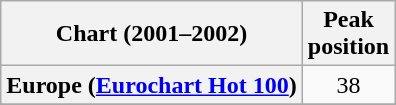<table class="wikitable sortable plainrowheaders" style="text-align:center">
<tr>
<th scope="col">Chart (2001–2002)</th>
<th scope="col">Peak<br>position</th>
</tr>
<tr>
<th scope="row">Europe (<a href='#'>Eurochart Hot 100</a>)</th>
<td>38</td>
</tr>
<tr>
</tr>
<tr>
</tr>
<tr>
</tr>
<tr>
</tr>
</table>
